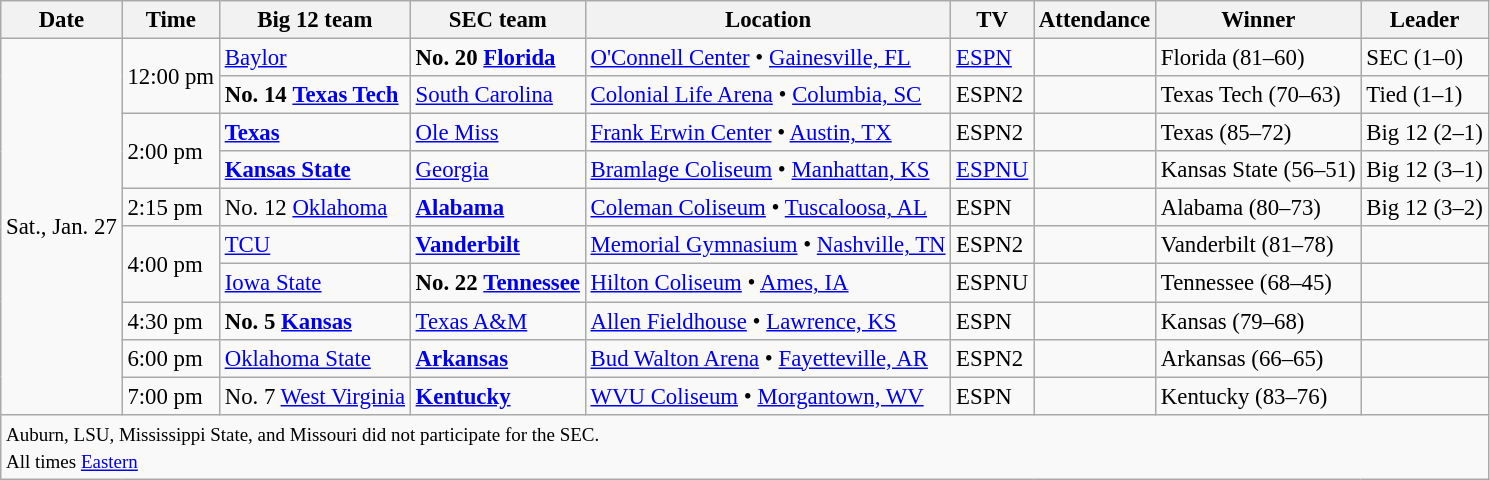<table class="wikitable" style="font-size: 95%">
<tr style="text-align:center;">
<th>Date </th>
<th>Time</th>
<th>Big 12 team</th>
<th>SEC team</th>
<th>Location</th>
<th>TV</th>
<th>Attendance</th>
<th>Winner</th>
<th>Leader</th>
</tr>
<tr>
<td rowspan=10>Sat., Jan. 27</td>
<td rowspan=2>12:00 pm</td>
<td><a href='#'>Baylor</a></td>
<td><strong>No. 20</strong> <a href='#'><strong>Florida</strong></a></td>
<td><a href='#'>O'Connell Center</a> • <a href='#'>Gainesville, FL</a></td>
<td><a href='#'>ESPN</a></td>
<td></td>
<td>Florida (81–60)</td>
<td>SEC (1–0)</td>
</tr>
<tr>
<td><strong>No. 14</strong> <a href='#'><strong>Texas Tech</strong></a></td>
<td><a href='#'>South Carolina</a></td>
<td><a href='#'>Colonial Life Arena</a> • <a href='#'>Columbia, SC</a></td>
<td>ESPN2</td>
<td></td>
<td>Texas Tech (70–63)</td>
<td>Tied (1–1)</td>
</tr>
<tr>
<td rowspan=2>2:00 pm</td>
<td><a href='#'><strong>Texas</strong></a></td>
<td><a href='#'>Ole Miss</a></td>
<td><a href='#'>Frank Erwin Center</a> • <a href='#'>Austin, TX</a></td>
<td>ESPN2</td>
<td></td>
<td>Texas (85–72)</td>
<td>Big 12 (2–1)</td>
</tr>
<tr>
<td><a href='#'><strong>Kansas State</strong></a></td>
<td><a href='#'>Georgia</a></td>
<td><a href='#'>Bramlage Coliseum</a> • <a href='#'>Manhattan, KS</a></td>
<td><a href='#'>ESPNU</a></td>
<td></td>
<td>Kansas State (56–51)</td>
<td>Big 12 (3–1)</td>
</tr>
<tr>
<td rowspan=1>2:15 pm</td>
<td>No. 12 <a href='#'>Oklahoma</a></td>
<td><a href='#'><strong>Alabama</strong></a></td>
<td><a href='#'>Coleman Coliseum</a> • <a href='#'>Tuscaloosa, AL</a></td>
<td>ESPN</td>
<td></td>
<td>Alabama (80–73)</td>
<td>Big 12 (3–2)</td>
</tr>
<tr>
<td rowspan=2>4:00 pm</td>
<td><a href='#'>TCU</a></td>
<td><a href='#'><strong>Vanderbilt</strong></a></td>
<td><a href='#'>Memorial Gymnasium</a> • <a href='#'>Nashville, TN</a></td>
<td>ESPN2</td>
<td></td>
<td>Vanderbilt (81–78)</td>
<td></td>
</tr>
<tr>
<td><a href='#'>Iowa State</a></td>
<td><strong>No. 22</strong> <a href='#'><strong>Tennessee</strong></a></td>
<td><a href='#'>Hilton Coliseum</a> • <a href='#'>Ames, IA</a></td>
<td>ESPNU</td>
<td></td>
<td>Tennessee (68–45)</td>
<td></td>
</tr>
<tr>
<td rowspan=1>4:30 pm</td>
<td><strong>No. 5</strong> <a href='#'><strong>Kansas</strong></a></td>
<td><a href='#'>Texas A&M</a></td>
<td><a href='#'>Allen Fieldhouse</a> • <a href='#'>Lawrence, KS</a></td>
<td>ESPN</td>
<td></td>
<td>Kansas (79–68)</td>
<td></td>
</tr>
<tr>
<td rowspan=1>6:00 pm</td>
<td><a href='#'>Oklahoma State</a></td>
<td><a href='#'><strong>Arkansas</strong></a></td>
<td><a href='#'>Bud Walton Arena</a> • <a href='#'>Fayetteville, AR</a></td>
<td>ESPN2</td>
<td></td>
<td>Arkansas (66–65)</td>
<td></td>
</tr>
<tr>
<td rowspan=1>7:00 pm</td>
<td>No. 7 <a href='#'>West Virginia</a></td>
<td><a href='#'><strong>Kentucky</strong></a></td>
<td><a href='#'>WVU Coliseum</a> • <a href='#'>Morgantown, WV</a></td>
<td>ESPN</td>
<td></td>
<td>Kentucky (83–76)</td>
<td></td>
</tr>
<tr>
<td colspan=9><small>Auburn, LSU, Mississippi State, and Missouri did not participate for the SEC.<br>All times <a href='#'>Eastern</a></small></td>
</tr>
</table>
